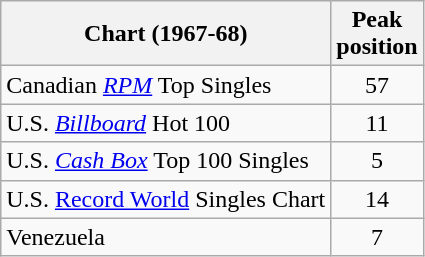<table class="wikitable">
<tr>
<th>Chart (1967-68)</th>
<th>Peak<br>position</th>
</tr>
<tr>
<td>Canadian <em><a href='#'>RPM</a></em> Top Singles</td>
<td align="center">57</td>
</tr>
<tr>
<td>U.S. <em><a href='#'>Billboard</a></em> Hot 100</td>
<td align="center">11</td>
</tr>
<tr>
<td>U.S. <em><a href='#'>Cash Box</a></em> Top 100 Singles</td>
<td align="center">5</td>
</tr>
<tr>
<td>U.S. <a href='#'>Record World</a> Singles Chart</td>
<td align="center">14</td>
</tr>
<tr>
<td>Venezuela</td>
<td align="center">7</td>
</tr>
</table>
